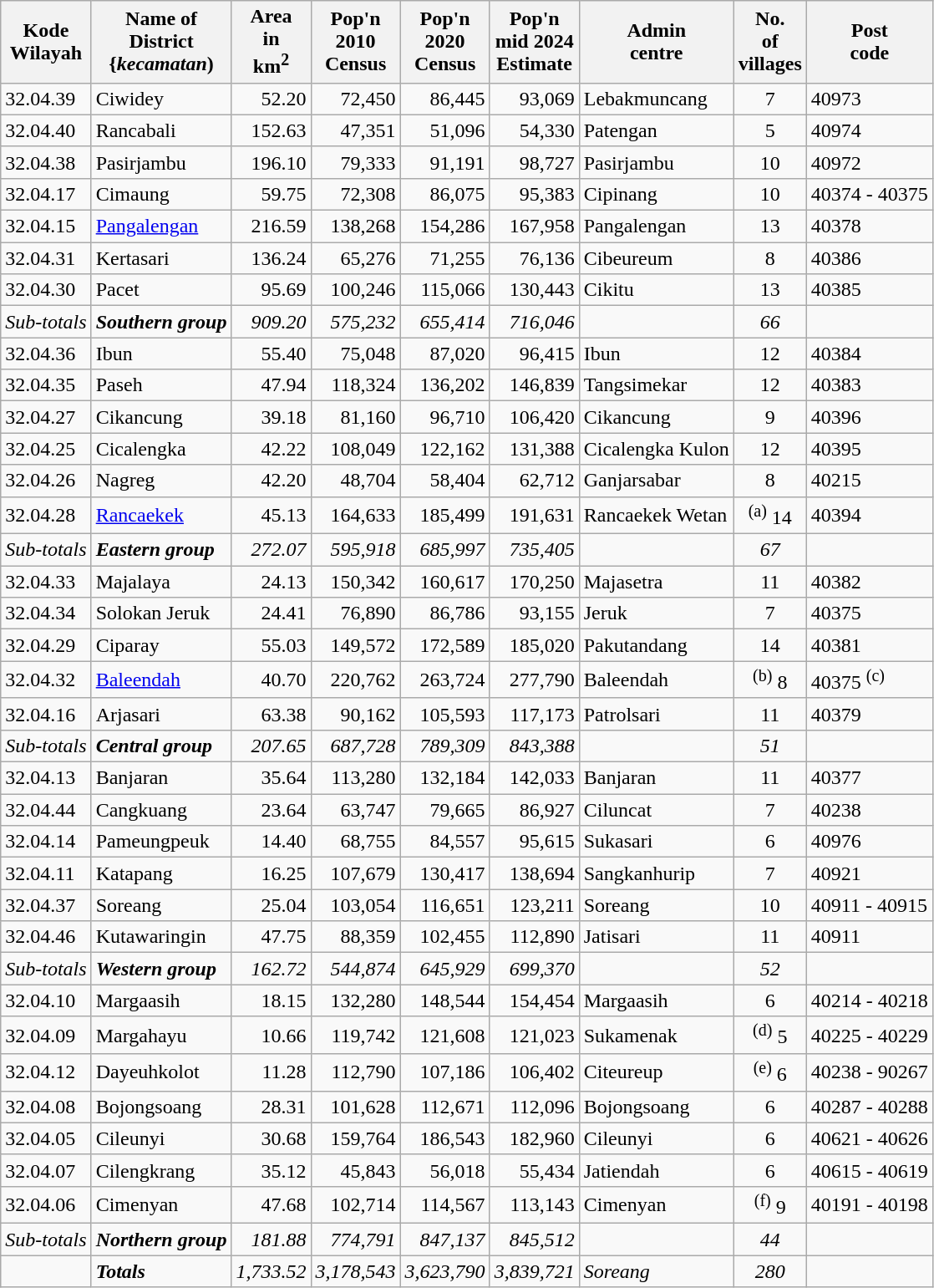<table class="sortable wikitable">
<tr>
<th>Kode <br>Wilayah</th>
<th>Name of<br>District<br>{<em>kecamatan</em>)</th>
<th>Area<br>in <br> km<sup>2</sup></th>
<th>Pop'n <br> 2010<br>Census</th>
<th>Pop'n <br> 2020<br>Census</th>
<th>Pop'n <br> mid 2024<br>Estimate</th>
<th>Admin<br>centre</th>
<th>No.<br> of<br>villages</th>
<th>Post<br>code</th>
</tr>
<tr>
<td>32.04.39</td>
<td>Ciwidey</td>
<td align="right">52.20</td>
<td align="right">72,450</td>
<td align="right">86,445</td>
<td align="right">93,069</td>
<td>Lebakmuncang</td>
<td align="center">7</td>
<td>40973</td>
</tr>
<tr>
<td>32.04.40</td>
<td>Rancabali</td>
<td align="right">152.63</td>
<td align="right">47,351</td>
<td align="right">51,096</td>
<td align="right">54,330</td>
<td>Patengan</td>
<td align="center">5</td>
<td>40974</td>
</tr>
<tr>
<td>32.04.38</td>
<td>Pasirjambu</td>
<td align="right">196.10</td>
<td align="right">79,333</td>
<td align="right">91,191</td>
<td align="right">98,727</td>
<td>Pasirjambu</td>
<td align="center">10</td>
<td>40972</td>
</tr>
<tr>
<td>32.04.17</td>
<td>Cimaung</td>
<td align="right">59.75</td>
<td align="right">72,308</td>
<td align="right">86,075</td>
<td align="right">95,383</td>
<td>Cipinang</td>
<td align="center">10</td>
<td>40374 - 40375</td>
</tr>
<tr>
<td>32.04.15</td>
<td><a href='#'>Pangalengan</a></td>
<td align="right">216.59</td>
<td align="right">138,268</td>
<td align="right">154,286</td>
<td align="right">167,958</td>
<td>Pangalengan</td>
<td align="center">13</td>
<td>40378</td>
</tr>
<tr>
<td>32.04.31</td>
<td>Kertasari</td>
<td align="right">136.24</td>
<td align="right">65,276</td>
<td align="right">71,255</td>
<td align="right">76,136</td>
<td>Cibeureum</td>
<td align="center">8</td>
<td>40386</td>
</tr>
<tr>
<td>32.04.30</td>
<td>Pacet</td>
<td align="right">95.69</td>
<td align="right">100,246</td>
<td align="right">115,066</td>
<td align="right">130,443</td>
<td>Cikitu</td>
<td align="center">13</td>
<td>40385</td>
</tr>
<tr>
<td><em>Sub-totals</em></td>
<td><strong><em>Southern group</em></strong></td>
<td align="right"><em>909.20</em></td>
<td align="right"><em>575,232</em></td>
<td align="right"><em>655,414</em></td>
<td align="right"><em>716,046</em></td>
<td></td>
<td align="center"><em>66</em></td>
<td></td>
</tr>
<tr>
<td>32.04.36</td>
<td>Ibun</td>
<td align="right">55.40</td>
<td align="right">75,048</td>
<td align="right">87,020</td>
<td align="right">96,415</td>
<td>Ibun</td>
<td align="center">12</td>
<td>40384</td>
</tr>
<tr>
<td>32.04.35</td>
<td>Paseh</td>
<td align="right">47.94</td>
<td align="right">118,324</td>
<td align="right">136,202</td>
<td align="right">146,839</td>
<td>Tangsimekar</td>
<td align="center">12</td>
<td>40383</td>
</tr>
<tr>
<td>32.04.27</td>
<td>Cikancung</td>
<td align="right">39.18</td>
<td align="right">81,160</td>
<td align="right">96,710</td>
<td align="right">106,420</td>
<td>Cikancung</td>
<td align="center">9</td>
<td>40396</td>
</tr>
<tr>
<td>32.04.25</td>
<td>Cicalengka</td>
<td align="right">42.22</td>
<td align="right">108,049</td>
<td align="right">122,162</td>
<td align="right">131,388</td>
<td>Cicalengka Kulon</td>
<td align="center">12</td>
<td>40395</td>
</tr>
<tr>
<td>32.04.26</td>
<td>Nagreg</td>
<td align="right">42.20</td>
<td align="right">48,704</td>
<td align="right">58,404</td>
<td align="right">62,712</td>
<td>Ganjarsabar</td>
<td align="center">8</td>
<td>40215</td>
</tr>
<tr>
<td>32.04.28</td>
<td><a href='#'>Rancaekek</a></td>
<td align="right">45.13</td>
<td align="right">164,633</td>
<td align="right">185,499</td>
<td align="right">191,631</td>
<td>Rancaekek Wetan</td>
<td align="center"><sup>(a)</sup> 14</td>
<td>40394</td>
</tr>
<tr>
<td><em>Sub-totals</em></td>
<td><strong><em>Eastern group</em></strong></td>
<td align="right"><em>272.07</em></td>
<td align="right"><em>595,918</em></td>
<td align="right"><em>685,997</em></td>
<td align="right"><em>735,405</em></td>
<td></td>
<td align="center"><em>67</em></td>
<td></td>
</tr>
<tr>
<td>32.04.33</td>
<td>Majalaya</td>
<td align="right">24.13</td>
<td align="right">150,342</td>
<td align="right">160,617</td>
<td align="right">170,250</td>
<td>Majasetra</td>
<td align="center">11</td>
<td>40382</td>
</tr>
<tr>
<td>32.04.34</td>
<td>Solokan Jeruk</td>
<td align="right">24.41</td>
<td align="right">76,890</td>
<td align="right">86,786</td>
<td align="right">93,155</td>
<td>Jeruk</td>
<td align="center">7</td>
<td>40375</td>
</tr>
<tr>
<td>32.04.29</td>
<td>Ciparay</td>
<td align="right">55.03</td>
<td align="right">149,572</td>
<td align="right">172,589</td>
<td align="right">185,020</td>
<td>Pakutandang</td>
<td align="center">14</td>
<td>40381</td>
</tr>
<tr>
<td>32.04.32</td>
<td><a href='#'>Baleendah</a></td>
<td align="right">40.70</td>
<td align="right">220,762</td>
<td align="right">263,724</td>
<td align="right">277,790</td>
<td>Baleendah</td>
<td align="center"><sup>(b)</sup> 8</td>
<td>40375 <sup>(c)</sup></td>
</tr>
<tr>
<td>32.04.16</td>
<td>Arjasari</td>
<td align="right">63.38</td>
<td align="right">90,162</td>
<td align="right">105,593</td>
<td align="right">117,173</td>
<td>Patrolsari</td>
<td align="center">11</td>
<td>40379</td>
</tr>
<tr>
<td><em>Sub-totals</em></td>
<td><strong><em>Central group</em></strong></td>
<td align="right"><em>207.65</em></td>
<td align="right"><em>687,728</em></td>
<td align="right"><em>789,309</em></td>
<td align="right"><em>843,388</em></td>
<td></td>
<td align="center"><em>51</em></td>
<td></td>
</tr>
<tr>
<td>32.04.13</td>
<td>Banjaran</td>
<td align="right">35.64</td>
<td align="right">113,280</td>
<td align="right">132,184</td>
<td align="right">142,033</td>
<td>Banjaran</td>
<td align="center">11</td>
<td>40377</td>
</tr>
<tr>
<td>32.04.44</td>
<td>Cangkuang</td>
<td align="right">23.64</td>
<td align="right">63,747</td>
<td align="right">79,665</td>
<td align="right">86,927</td>
<td>Ciluncat</td>
<td align="center">7</td>
<td>40238</td>
</tr>
<tr>
<td>32.04.14</td>
<td>Pameungpeuk</td>
<td align="right">14.40</td>
<td align="right">68,755</td>
<td align="right">84,557</td>
<td align="right">95,615</td>
<td>Sukasari</td>
<td align="center">6</td>
<td>40976</td>
</tr>
<tr>
<td>32.04.11</td>
<td>Katapang</td>
<td align="right">16.25</td>
<td align="right">107,679</td>
<td align="right">130,417</td>
<td align="right">138,694</td>
<td>Sangkanhurip</td>
<td align="center">7</td>
<td>40921</td>
</tr>
<tr>
<td>32.04.37</td>
<td>Soreang</td>
<td align="right">25.04</td>
<td align="right">103,054</td>
<td align="right">116,651</td>
<td align="right">123,211</td>
<td>Soreang</td>
<td align="center">10</td>
<td>40911 - 40915</td>
</tr>
<tr>
<td>32.04.46</td>
<td>Kutawaringin</td>
<td align="right">47.75</td>
<td align="right">88,359</td>
<td align="right">102,455</td>
<td align="right">112,890</td>
<td>Jatisari</td>
<td align="center">11</td>
<td>40911</td>
</tr>
<tr>
<td><em>Sub-totals</em></td>
<td><strong><em>Western group</em></strong></td>
<td align="right"><em>162.72</em></td>
<td align="right"><em>544,874</em></td>
<td align="right"><em>645,929</em></td>
<td align="right"><em>699,370</em></td>
<td></td>
<td align="center"><em>52</em></td>
<td></td>
</tr>
<tr>
<td>32.04.10</td>
<td>Margaasih</td>
<td align="right">18.15</td>
<td align="right">132,280</td>
<td align="right">148,544</td>
<td align="right">154,454</td>
<td>Margaasih</td>
<td align="center">6</td>
<td>40214 - 40218</td>
</tr>
<tr>
<td>32.04.09</td>
<td>Margahayu</td>
<td align="right">10.66</td>
<td align="right">119,742</td>
<td align="right">121,608</td>
<td align="right">121,023</td>
<td>Sukamenak</td>
<td align="center"><sup>(d)</sup> 5</td>
<td>40225 - 40229</td>
</tr>
<tr>
<td>32.04.12</td>
<td>Dayeuhkolot</td>
<td align="right">11.28</td>
<td align="right">112,790</td>
<td align="right">107,186</td>
<td align="right">106,402</td>
<td>Citeureup</td>
<td align="center"><sup>(e)</sup> 6</td>
<td>40238 - 90267</td>
</tr>
<tr>
<td>32.04.08</td>
<td>Bojongsoang</td>
<td align="right">28.31</td>
<td align="right">101,628</td>
<td align="right">112,671</td>
<td align="right">112,096</td>
<td>Bojongsoang</td>
<td align="center">6</td>
<td>40287 - 40288</td>
</tr>
<tr>
<td>32.04.05</td>
<td>Cileunyi</td>
<td align="right">30.68</td>
<td align="right">159,764</td>
<td align="right">186,543</td>
<td align="right">182,960</td>
<td>Cileunyi</td>
<td align="center">6</td>
<td>40621 - 40626</td>
</tr>
<tr>
<td>32.04.07</td>
<td>Cilengkrang</td>
<td align="right">35.12</td>
<td align="right">45,843</td>
<td align="right">56,018</td>
<td align="right">55,434</td>
<td>Jatiendah</td>
<td align="center">6</td>
<td>40615 - 40619</td>
</tr>
<tr>
<td>32.04.06</td>
<td>Cimenyan</td>
<td align="right">47.68</td>
<td align="right">102,714</td>
<td align="right">114,567</td>
<td align="right">113,143</td>
<td>Cimenyan</td>
<td align="center"><sup>(f)</sup> 9</td>
<td>40191 - 40198</td>
</tr>
<tr>
<td><em>Sub-totals</em></td>
<td><strong><em>Northern group</em></strong></td>
<td align="right"><em>181.88</em></td>
<td align="right"><em>774,791</em></td>
<td align="right"><em>847,137</em></td>
<td align="right"><em>845,512</em></td>
<td></td>
<td align="center"><em>44</em></td>
<td></td>
</tr>
<tr>
<td></td>
<td><strong><em>Totals</em></strong></td>
<td align="right"><em>1,733.52</em></td>
<td align="right"><em>3,178,543</em></td>
<td align="right"><em>3,623,790</em></td>
<td align="right"><em>3,839,721</em></td>
<td><em>Soreang</em></td>
<td align="center"><em>280</em></td>
<td></td>
</tr>
</table>
